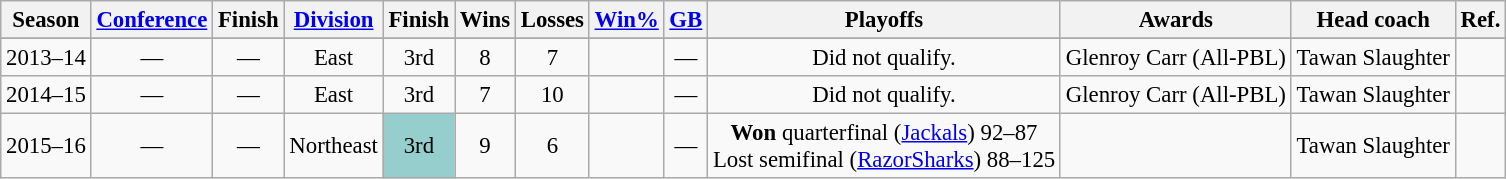<table class="wikitable" style="text-align:center; font-size:95%" summary="Season (sortable), Conference, Finish (sortable), Division, Finish (sortable), Wins (sortable), Losses (sortable), Win% (sortable), GB (sortable), Playoffs, Awards and Head coach">
<tr>
<th scope="col">Season</th>
<th scope="col" class="unsortable"><a href='#'>Conference</a></th>
<th scope="col">Finish</th>
<th scope="col" class="unsortable"><a href='#'>Division</a></th>
<th scope="col">Finish</th>
<th scope="col">Wins</th>
<th scope="col">Losses</th>
<th scope="col" class="unsortable"><a href='#'>Win%</a></th>
<th scope="col" data-sort-type="number"><a href='#'>GB</a></th>
<th scope="col" class="unsortable">Playoffs</th>
<th scope="col" class="unsortable">Awards</th>
<th scope="col" class="unsortable">Head coach</th>
<th scope="col" class="unsortable">Ref.</th>
</tr>
<tr>
</tr>
<tr>
<td>2013–14</td>
<td>—</td>
<td>—</td>
<td>East</td>
<td>3rd</td>
<td>8</td>
<td>7</td>
<td></td>
<td>—</td>
<td>Did not qualify.</td>
<td>Glenroy Carr (All-PBL)</td>
<td>Tawan Slaughter</td>
<td></td>
</tr>
<tr>
<td>2014–15</td>
<td>—</td>
<td>—</td>
<td>East</td>
<td>3rd</td>
<td>7</td>
<td>10</td>
<td></td>
<td>—</td>
<td>Did not qualify.</td>
<td>Glenroy Carr (All-PBL)</td>
<td>Tawan Slaughter</td>
<td></td>
</tr>
<tr>
<td>2015–16</td>
<td>—</td>
<td>—</td>
<td>Northeast</td>
<td bgcolor="#96CDCD">3rd</td>
<td>9</td>
<td>6</td>
<td></td>
<td>—</td>
<td><strong>Won</strong> quarterfinal (<a href='#'>Jackals</a>) 92–87<br>Lost semifinal (<a href='#'>RazorSharks</a>) 88–125</td>
<td></td>
<td>Tawan Slaughter</td>
<td></td>
</tr>
</table>
